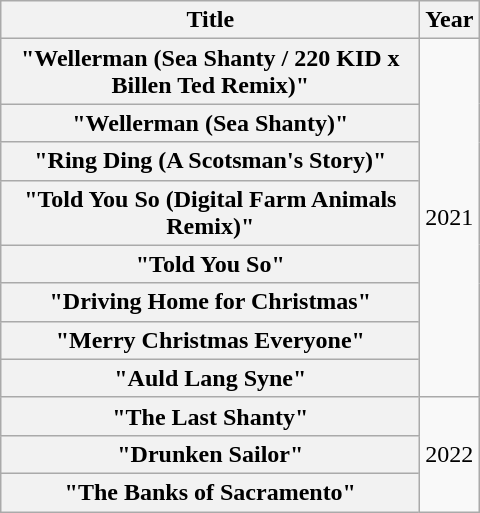<table class="wikitable plainrowheaders" style="text-align:center;">
<tr>
<th scope="col" style="width:17em;">Title</th>
<th scope="col">Year</th>
</tr>
<tr>
<th scope="row">"Wellerman (Sea Shanty / 220 KID x Billen Ted Remix)"</th>
<td rowspan="8">2021</td>
</tr>
<tr>
<th scope="row">"Wellerman (Sea Shanty)"</th>
</tr>
<tr>
<th scope="row">"Ring Ding (A Scotsman's Story)"</th>
</tr>
<tr>
<th scope="row">"Told You So (Digital Farm Animals Remix)"</th>
</tr>
<tr>
<th scope="row">"Told You So"</th>
</tr>
<tr>
<th scope="row">"Driving Home for Christmas"</th>
</tr>
<tr>
<th scope="row">"Merry Christmas Everyone"</th>
</tr>
<tr>
<th scope="row">"Auld Lang Syne"</th>
</tr>
<tr>
<th scope="row">"The Last Shanty"</th>
<td rowspan="3">2022</td>
</tr>
<tr>
<th scope="row">"Drunken Sailor"</th>
</tr>
<tr>
<th scope="row">"The Banks of Sacramento"</th>
</tr>
</table>
